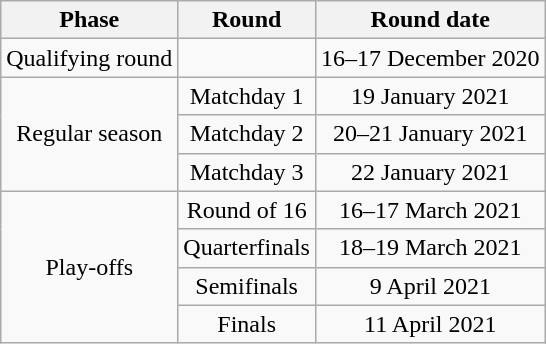<table class="wikitable" style="text-align:center">
<tr>
<th>Phase</th>
<th>Round</th>
<th>Round date</th>
</tr>
<tr>
<td>Qualifying round</td>
<td></td>
<td>16–17 December 2020</td>
</tr>
<tr>
<td rowspan=3>Regular season</td>
<td>Matchday 1</td>
<td>19 January 2021</td>
</tr>
<tr>
<td>Matchday 2</td>
<td>20–21 January 2021</td>
</tr>
<tr>
<td>Matchday 3</td>
<td>22 January 2021</td>
</tr>
<tr>
<td rowspan=4>Play-offs</td>
<td>Round of 16</td>
<td>16–17 March 2021</td>
</tr>
<tr>
<td>Quarterfinals</td>
<td>18–19 March 2021</td>
</tr>
<tr>
<td>Semifinals</td>
<td>9 April 2021</td>
</tr>
<tr>
<td>Finals</td>
<td>11 April 2021</td>
</tr>
</table>
